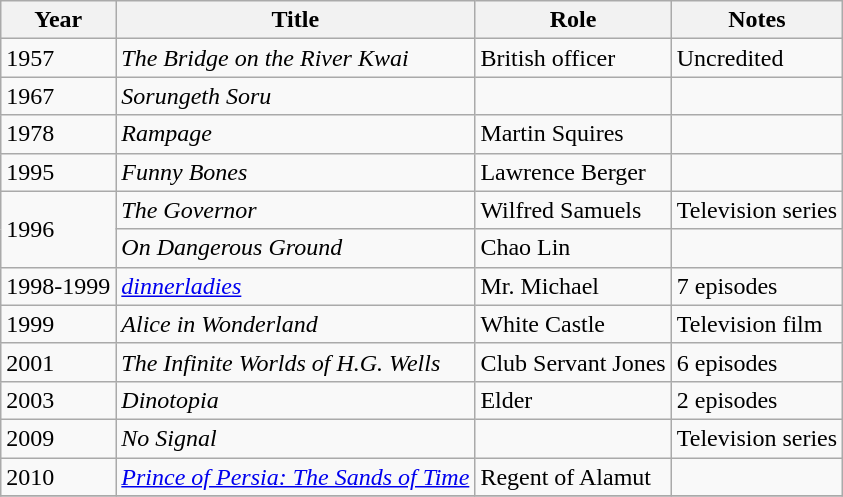<table class="wikitable">
<tr>
<th>Year</th>
<th>Title</th>
<th>Role</th>
<th>Notes</th>
</tr>
<tr>
<td>1957</td>
<td><em>The Bridge on the River Kwai</em></td>
<td>British officer</td>
<td>Uncredited</td>
</tr>
<tr>
<td>1967</td>
<td><em>Sorungeth Soru</em></td>
<td></td>
<td></td>
</tr>
<tr>
<td>1978</td>
<td><em>Rampage</em></td>
<td>Martin Squires</td>
<td></td>
</tr>
<tr>
<td>1995</td>
<td><em>Funny Bones</em></td>
<td>Lawrence Berger</td>
<td></td>
</tr>
<tr>
<td rowspan="2">1996</td>
<td><em>The Governor</em></td>
<td>Wilfred Samuels</td>
<td>Television series</td>
</tr>
<tr>
<td><em>On Dangerous Ground</em></td>
<td>Chao Lin</td>
</tr>
<tr>
<td>1998-1999</td>
<td><em><a href='#'>dinnerladies</a></em></td>
<td>Mr. Michael</td>
<td>7 episodes</td>
</tr>
<tr>
<td>1999</td>
<td><em>Alice in Wonderland</em></td>
<td>White Castle</td>
<td>Television film</td>
</tr>
<tr>
<td>2001</td>
<td><em>The Infinite Worlds of H.G. Wells</em></td>
<td>Club Servant Jones</td>
<td>6 episodes</td>
</tr>
<tr>
<td>2003</td>
<td><em>Dinotopia</em></td>
<td>Elder</td>
<td>2 episodes</td>
</tr>
<tr>
<td>2009</td>
<td><em>No Signal</em></td>
<td></td>
<td>Television series</td>
</tr>
<tr>
<td>2010</td>
<td><em><a href='#'>Prince of Persia: The Sands of Time</a></em></td>
<td>Regent of Alamut</td>
<td></td>
</tr>
<tr>
</tr>
</table>
